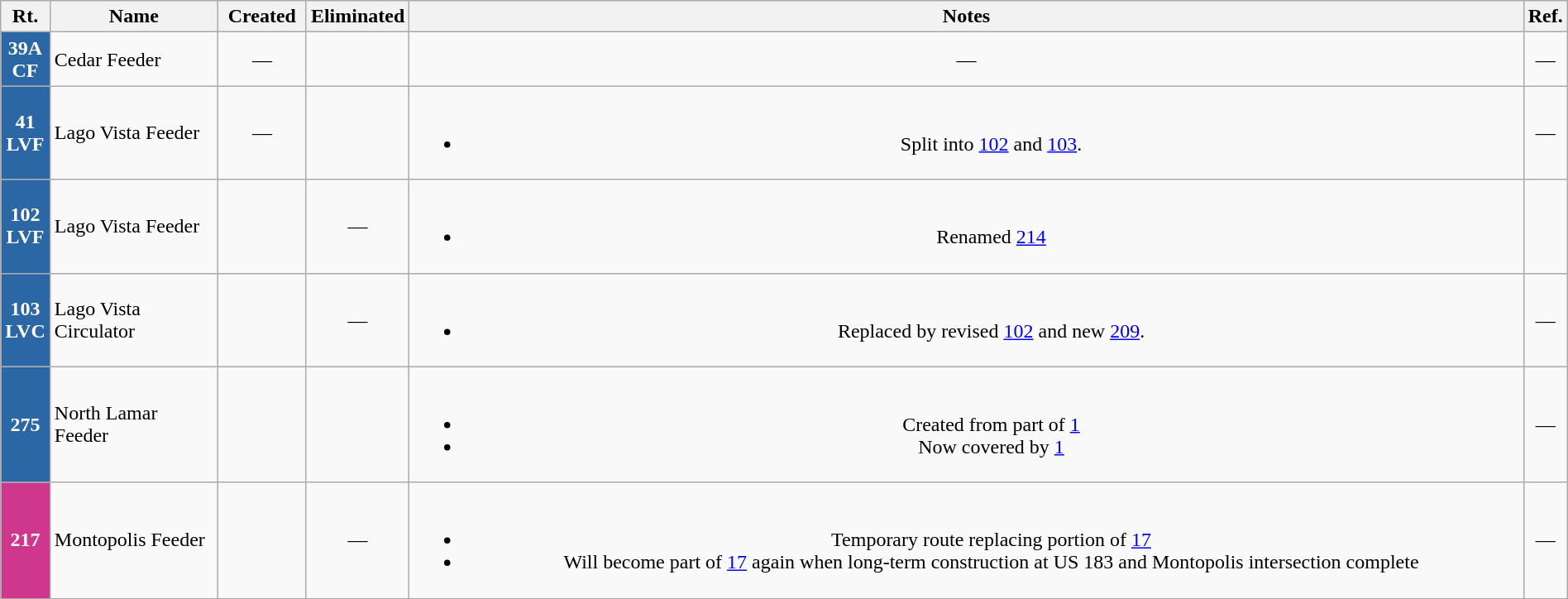<table class="wikitable mw-collapsible mw-collapsed sortable" style="text-align: center; width:100%;">
<tr>
<th scope="col" style="width: 1.5em;">Rt.</th>
<th scope="col" style="width: 8em;">Name</th>
<th scope="col" style="width: 4em;">Created</th>
<th scope="col" style="width: 4em;">Eliminated</th>
<th class="unsortable">Notes</th>
<th scope="col" style="width: 1em;" class="unsortable">Ref.</th>
</tr>
<tr>
<th style="background: #2C67A5; color:#FFFFFF;">39A CF</th>
<td align="left">Cedar Feeder</td>
<td>—</td>
<td></td>
<td>—</td>
<td>—</td>
</tr>
<tr>
<th style="background: #2C67A5; color:#FFFFFF;">41 LVF</th>
<td align="left">Lago Vista Feeder</td>
<td>—</td>
<td></td>
<td><br><ul><li>Split into <a href='#'>102</a> and <a href='#'>103</a>.</li></ul></td>
<td>—</td>
</tr>
<tr>
<th style="background: #2C67A5; color:#FFFFFF;">102 LVF</th>
<td align="left">Lago Vista Feeder</td>
<td></td>
<td>—</td>
<td><br><ul><li>Renamed <a href='#'>214</a></li></ul></td>
</tr>
<tr>
<th style="background: #2C67A5; color:#FFFFFF;">103 LVC</th>
<td align="left">Lago Vista Circulator</td>
<td></td>
<td>—</td>
<td><br><ul><li>Replaced by revised <a href='#'>102</a> and new <a href='#'>209</a>.</li></ul></td>
<td>—</td>
</tr>
<tr>
<th style="background: #2C67A5; color:#FFFFFF;">275</th>
<td align="left">North Lamar Feeder</td>
<td></td>
<td></td>
<td><br><ul><li>Created from part of <a href='#'>1</a></li><li>Now covered by <a href='#'>1</a></li></ul></td>
<td>—</td>
</tr>
<tr>
<th style="background: #CF378C; color:#FFFFFF;">217</th>
<td align="left">Montopolis Feeder</td>
<td></td>
<td>—</td>
<td><br><ul><li>Temporary route replacing portion of <a href='#'>17</a></li><li>Will become part of <a href='#'>17</a> again when long-term construction at US 183 and Montopolis intersection complete</li></ul></td>
<td>—</td>
</tr>
<tr>
</tr>
</table>
